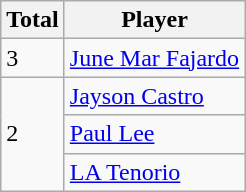<table class="wikitable">
<tr>
<th>Total</th>
<th>Player</th>
</tr>
<tr>
<td>3</td>
<td><a href='#'>June Mar Fajardo</a></td>
</tr>
<tr>
<td rowspan=3>2</td>
<td><a href='#'>Jayson Castro</a></td>
</tr>
<tr>
<td><a href='#'>Paul Lee</a></td>
</tr>
<tr>
<td><a href='#'>LA Tenorio</a></td>
</tr>
</table>
